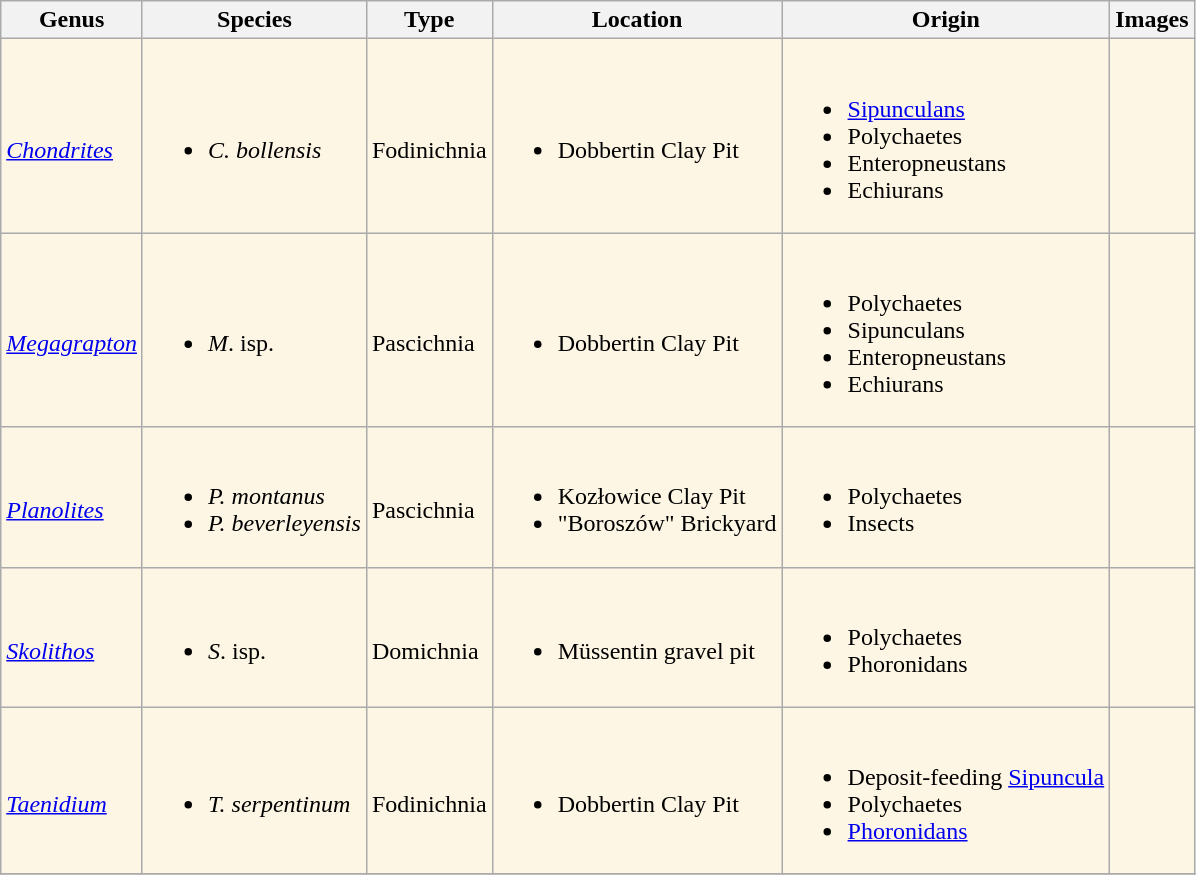<table class = "wikitable">
<tr>
<th>Genus</th>
<th>Species</th>
<th>Type</th>
<th>Location</th>
<th>Origin</th>
<th>Images</th>
</tr>
<tr>
<td style="background:#FEF6E4;"><br><em><a href='#'>Chondrites</a></em></td>
<td style="background:#FEF6E4;"><br><ul><li><em>C. bollensis</em></li></ul></td>
<td style="background:#FEF6E4;"><br>Fodinichnia</td>
<td style="background:#FEF6E4;"><br><ul><li>Dobbertin Clay Pit</li></ul></td>
<td style="background:#FEF6E4;"><br><ul><li><a href='#'>Sipunculans</a></li><li>Polychaetes</li><li>Enteropneustans</li><li>Echiurans</li></ul></td>
<td style="background:#FEF6E4;"><br></td>
</tr>
<tr>
<td style="background:#FEF6E4;"><br><em><a href='#'>Megagrapton</a></em></td>
<td style="background:#FEF6E4;"><br><ul><li><em>M</em>. isp.</li></ul></td>
<td style="background:#FEF6E4;"><br>Pascichnia</td>
<td style="background:#FEF6E4;"><br><ul><li>Dobbertin Clay Pit</li></ul></td>
<td style="background:#FEF6E4;"><br><ul><li>Polychaetes</li><li>Sipunculans</li><li>Enteropneustans</li><li>Echiurans</li></ul></td>
<td style="background:#FEF6E4;"></td>
</tr>
<tr>
<td style="background:#FEF6E4;"><br><em><a href='#'>Planolites</a></em></td>
<td style="background:#FEF6E4;"><br><ul><li><em>P. montanus</em></li><li><em>P. beverleyensis</em></li></ul></td>
<td style="background:#FEF6E4;"><br>Pascichnia</td>
<td style="background:#FEF6E4;"><br><ul><li>Kozłowice Clay Pit</li><li>"Boroszów" Brickyard</li></ul></td>
<td style="background:#FEF6E4;"><br><ul><li>Polychaetes</li><li>Insects</li></ul></td>
<td style="background:#FEF6E4;"><br></td>
</tr>
<tr>
<td style="background:#FEF6E4;"><br><em><a href='#'>Skolithos</a></em></td>
<td style="background:#FEF6E4;"><br><ul><li><em>S</em>. isp.</li></ul></td>
<td style="background:#FEF6E4;"><br>Domichnia</td>
<td style="background:#FEF6E4;"><br><ul><li>Müssentin gravel pit</li></ul></td>
<td style="background:#FEF6E4;"><br><ul><li>Polychaetes</li><li>Phoronidans</li></ul></td>
<td style="background:#FEF6E4;"></td>
</tr>
<tr>
<td style="background:#FEF6E4;"><br><em><a href='#'>Taenidium</a></em></td>
<td style="background:#FEF6E4;"><br><ul><li><em>T. serpentinum</em></li></ul></td>
<td style="background:#FEF6E4;"><br>Fodinichnia</td>
<td style="background:#FEF6E4;"><br><ul><li>Dobbertin Clay Pit</li></ul></td>
<td style="background:#FEF6E4;"><br><ul><li>Deposit-feeding <a href='#'>Sipuncula</a></li><li>Polychaetes</li><li><a href='#'>Phoronidans</a></li></ul></td>
<td style="background:#FEF6E4;"></td>
</tr>
<tr>
</tr>
</table>
